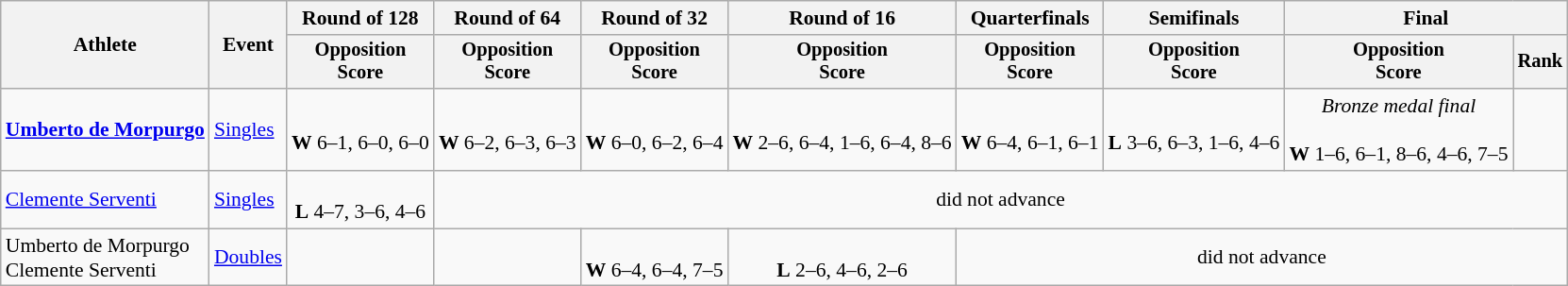<table class=wikitable style="font-size:90%">
<tr>
<th rowspan=2>Athlete</th>
<th rowspan=2>Event</th>
<th>Round of 128</th>
<th>Round of 64</th>
<th>Round of 32</th>
<th>Round of 16</th>
<th>Quarterfinals</th>
<th>Semifinals</th>
<th colspan=2>Final</th>
</tr>
<tr style="font-size:95%">
<th>Opposition<br>Score</th>
<th>Opposition<br>Score</th>
<th>Opposition<br>Score</th>
<th>Opposition<br>Score</th>
<th>Opposition<br>Score</th>
<th>Opposition<br>Score</th>
<th>Opposition<br>Score</th>
<th>Rank</th>
</tr>
<tr align=center>
<td align=left><strong><a href='#'>Umberto de Morpurgo</a></strong></td>
<td align=left><a href='#'>Singles</a></td>
<td><br> <strong>W</strong> 6–1, 6–0, 6–0</td>
<td><br> <strong>W</strong> 6–2, 6–3, 6–3</td>
<td><br> <strong>W</strong> 6–0, 6–2, 6–4</td>
<td><br> <strong>W</strong> 2–6, 6–4, 1–6, 6–4, 8–6</td>
<td><br> <strong>W</strong> 6–4, 6–1, 6–1</td>
<td><br> <strong>L</strong> 3–6, 6–3, 1–6, 4–6</td>
<td><em>Bronze medal final</em> <br> <br> <strong>W</strong> 1–6, 6–1, 8–6, 4–6, 7–5</td>
<td></td>
</tr>
<tr align=center>
<td align=left><a href='#'>Clemente Serventi</a></td>
<td align=left><a href='#'>Singles</a></td>
<td><br> <strong>L</strong> 4–7, 3–6, 4–6</td>
<td colspan=7>did not advance</td>
</tr>
<tr align=center>
<td align=left>Umberto de Morpurgo <br> Clemente Serventi</td>
<td align=left><a href='#'>Doubles</a></td>
<td></td>
<td></td>
<td> <br> <strong>W</strong> 6–4, 6–4, 7–5</td>
<td> <br> <strong>L</strong> 2–6, 4–6, 2–6</td>
<td colspan=5>did not advance</td>
</tr>
</table>
